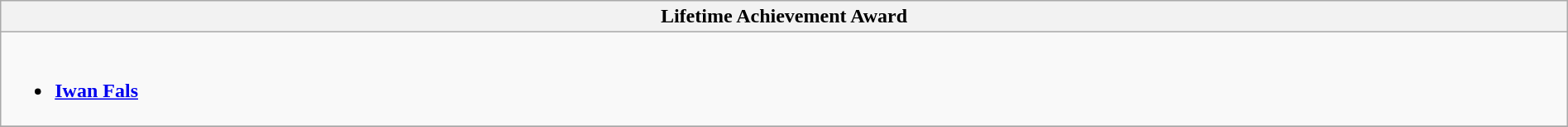<table class="wikitable" style="width:100%;">
<tr>
<th colspan= "2">Lifetime Achievement Award</th>
</tr>
<tr>
<td valign= "top" colspan= "2"><br><ul><li><strong><a href='#'>Iwan Fals</a></strong></li></ul></td>
</tr>
<tr>
</tr>
</table>
